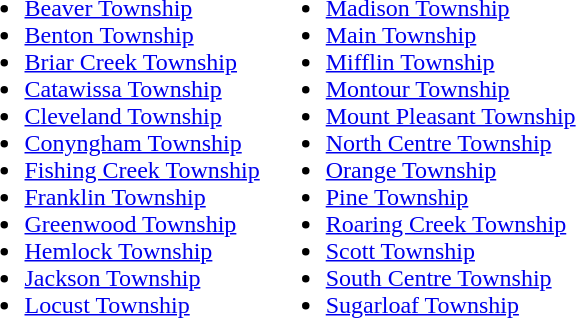<table ----- valign="top">
<tr>
<td><br><ul><li><a href='#'>Beaver Township</a></li><li><a href='#'>Benton Township</a></li><li><a href='#'>Briar Creek Township</a></li><li><a href='#'>Catawissa Township</a></li><li><a href='#'>Cleveland Township</a></li><li><a href='#'>Conyngham Township</a></li><li><a href='#'>Fishing Creek Township</a></li><li><a href='#'>Franklin Township</a></li><li><a href='#'>Greenwood Township</a></li><li><a href='#'>Hemlock Township</a></li><li><a href='#'>Jackson Township</a></li><li><a href='#'>Locust Township</a></li></ul></td>
<td><br><ul><li><a href='#'>Madison Township</a></li><li><a href='#'>Main Township</a></li><li><a href='#'>Mifflin Township</a></li><li><a href='#'>Montour Township</a></li><li><a href='#'>Mount Pleasant Township</a></li><li><a href='#'>North Centre Township</a></li><li><a href='#'>Orange Township</a></li><li><a href='#'>Pine Township</a></li><li><a href='#'>Roaring Creek Township</a></li><li><a href='#'>Scott Township</a></li><li><a href='#'>South Centre Township</a></li><li><a href='#'>Sugarloaf Township</a></li></ul></td>
</tr>
</table>
